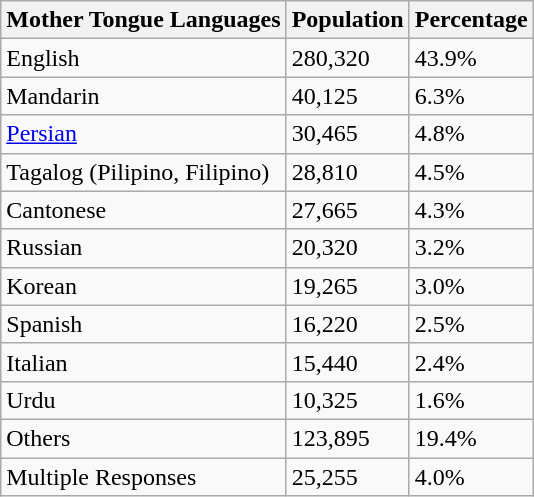<table class="wikitable sortable">
<tr>
<th>Mother Tongue Languages</th>
<th>Population</th>
<th>Percentage</th>
</tr>
<tr>
<td>English</td>
<td>280,320</td>
<td>43.9%</td>
</tr>
<tr>
<td>Mandarin</td>
<td>40,125</td>
<td>6.3%</td>
</tr>
<tr>
<td><a href='#'>Persian</a></td>
<td>30,465</td>
<td>4.8%</td>
</tr>
<tr>
<td>Tagalog (Pilipino, Filipino)</td>
<td>28,810</td>
<td>4.5%</td>
</tr>
<tr>
<td>Cantonese</td>
<td>27,665</td>
<td>4.3%</td>
</tr>
<tr>
<td>Russian</td>
<td>20,320</td>
<td>3.2%</td>
</tr>
<tr>
<td>Korean</td>
<td>19,265</td>
<td>3.0%</td>
</tr>
<tr>
<td>Spanish</td>
<td>16,220</td>
<td>2.5%</td>
</tr>
<tr>
<td>Italian</td>
<td>15,440</td>
<td>2.4%</td>
</tr>
<tr>
<td>Urdu</td>
<td>10,325</td>
<td>1.6%</td>
</tr>
<tr>
<td>Others</td>
<td>123,895</td>
<td>19.4%</td>
</tr>
<tr>
<td>Multiple Responses</td>
<td>25,255</td>
<td>4.0%</td>
</tr>
</table>
